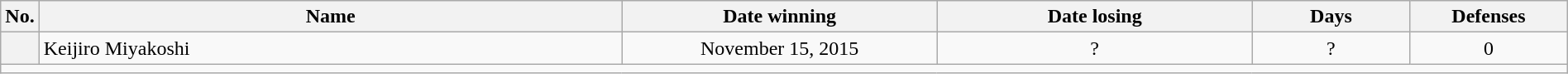<table class="wikitable" style="width:100%;">
<tr>
<th style="width:1%;">No.</th>
<th style="width:37%;">Name</th>
<th style="width:20%;">Date winning</th>
<th style="width:20%;">Date losing</th>
<th data-sort-type="number" style="width:10%;">Days</th>
<th data-sort-type="number" style="width:10%;">Defenses</th>
</tr>
<tr align=center>
<th></th>
<td align=left> Keijiro Miyakoshi</td>
<td>November 15, 2015</td>
<td>?</td>
<td>?</td>
<td>0</td>
</tr>
<tr>
<td colspan="6"></td>
</tr>
</table>
